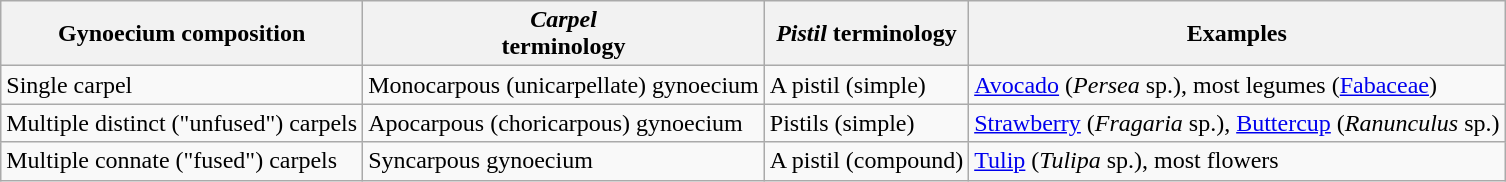<table class="wikitable">
<tr>
<th>Gynoecium composition</th>
<th><em>Carpel</em><br>terminology</th>
<th><em>Pistil</em> terminology</th>
<th>Examples</th>
</tr>
<tr>
<td>Single carpel</td>
<td>Monocarpous (unicarpellate) gynoecium</td>
<td>A pistil (simple)</td>
<td><a href='#'>Avocado</a> (<em>Persea</em> sp.), most legumes (<a href='#'>Fabaceae</a>)</td>
</tr>
<tr>
<td>Multiple distinct ("unfused") carpels</td>
<td>Apocarpous (choricarpous) gynoecium</td>
<td>Pistils (simple)</td>
<td><a href='#'>Strawberry</a> (<em>Fragaria</em> sp.), <a href='#'>Buttercup</a> (<em>Ranunculus</em> sp.)</td>
</tr>
<tr>
<td>Multiple connate ("fused") carpels</td>
<td>Syncarpous gynoecium</td>
<td>A pistil (compound)</td>
<td><a href='#'>Tulip</a> (<em>Tulipa</em> sp.), most flowers</td>
</tr>
</table>
